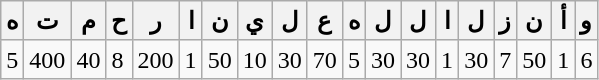<table class="wikitable">
<tr>
<th>ه</th>
<th>ت</th>
<th>م</th>
<th>ح</th>
<th>ر</th>
<th>ا</th>
<th>ن</th>
<th>ي</th>
<th>ل</th>
<th>ع</th>
<th>ه</th>
<th>ل</th>
<th>ل</th>
<th>ا</th>
<th>ل</th>
<th>ز</th>
<th>ن</th>
<th>أ</th>
<th>و</th>
</tr>
<tr>
<td>5</td>
<td>400</td>
<td>40</td>
<td>8</td>
<td>200</td>
<td>1</td>
<td>50</td>
<td>10</td>
<td>30</td>
<td>70</td>
<td>5</td>
<td>30</td>
<td>30</td>
<td>1</td>
<td>30</td>
<td>7</td>
<td>50</td>
<td>1</td>
<td>6</td>
</tr>
</table>
